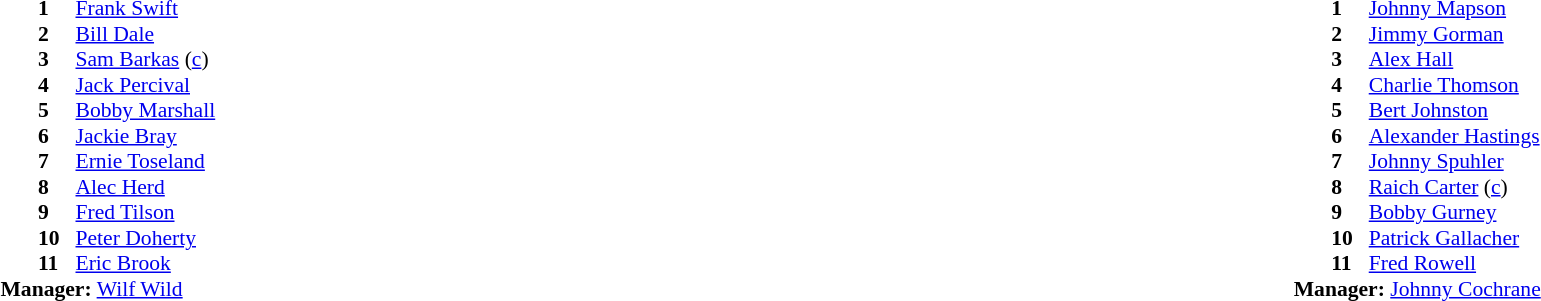<table width="100%">
<tr>
<td valign="top" width="50%"><br><table style="font-size: 90%" cellspacing="0" cellpadding="0">
<tr>
<td colspan="4"></td>
</tr>
<tr>
<th width="25"></th>
<th width="25"></th>
</tr>
<tr>
<td></td>
<td><strong>1</strong></td>
<td> <a href='#'>Frank Swift</a></td>
</tr>
<tr>
<td></td>
<td><strong>2</strong></td>
<td> <a href='#'>Bill Dale</a></td>
</tr>
<tr>
<td></td>
<td><strong>3</strong></td>
<td> <a href='#'>Sam Barkas</a> (<a href='#'>c</a>)</td>
</tr>
<tr>
<td></td>
<td><strong>4</strong></td>
<td> <a href='#'>Jack Percival</a></td>
</tr>
<tr>
<td></td>
<td><strong>5</strong></td>
<td> <a href='#'>Bobby Marshall</a></td>
</tr>
<tr>
<td></td>
<td><strong>6</strong></td>
<td> <a href='#'>Jackie Bray</a></td>
</tr>
<tr>
<td></td>
<td><strong>7</strong></td>
<td> <a href='#'>Ernie Toseland</a></td>
</tr>
<tr>
<td></td>
<td><strong>8</strong></td>
<td> <a href='#'>Alec Herd</a></td>
</tr>
<tr>
<td></td>
<td><strong>9</strong></td>
<td> <a href='#'>Fred Tilson</a></td>
</tr>
<tr>
<td></td>
<td><strong>10</strong></td>
<td> <a href='#'>Peter Doherty</a></td>
</tr>
<tr>
<td></td>
<td><strong>11</strong></td>
<td> <a href='#'>Eric Brook</a></td>
</tr>
<tr>
<td colspan=4><strong>Manager:</strong>  <a href='#'>Wilf Wild</a></td>
</tr>
<tr>
<td colspan="4"></td>
</tr>
</table>
</td>
<td valign="top" width="50%"><br><table style="font-size: 90%" cellspacing="0" cellpadding="0" align=center>
<tr>
<td colspan="4"></td>
</tr>
<tr>
<th width="25"></th>
<th width="25"></th>
</tr>
<tr>
<td></td>
<td><strong>1</strong></td>
<td> <a href='#'>Johnny Mapson</a></td>
</tr>
<tr>
<td></td>
<td><strong>2</strong></td>
<td> <a href='#'>Jimmy Gorman</a></td>
</tr>
<tr>
<td></td>
<td><strong>3</strong></td>
<td> <a href='#'>Alex Hall</a></td>
</tr>
<tr>
<td></td>
<td><strong>4</strong></td>
<td> <a href='#'>Charlie Thomson</a></td>
</tr>
<tr>
<td></td>
<td><strong>5</strong></td>
<td> <a href='#'>Bert Johnston</a></td>
</tr>
<tr>
<td></td>
<td><strong>6</strong></td>
<td> <a href='#'>Alexander Hastings</a></td>
</tr>
<tr>
<td></td>
<td><strong>7</strong></td>
<td> <a href='#'>Johnny Spuhler</a></td>
</tr>
<tr>
<td></td>
<td><strong>8</strong></td>
<td> <a href='#'>Raich Carter</a> (<a href='#'>c</a>)</td>
</tr>
<tr>
<td></td>
<td><strong>9</strong></td>
<td> <a href='#'>Bobby Gurney</a></td>
</tr>
<tr>
<td></td>
<td><strong>10</strong></td>
<td> <a href='#'>Patrick Gallacher</a></td>
</tr>
<tr>
<td></td>
<td><strong>11</strong></td>
<td> <a href='#'>Fred Rowell</a></td>
</tr>
<tr>
<td colspan=4><strong>Manager:</strong>  <a href='#'>Johnny Cochrane</a></td>
</tr>
<tr>
<td colspan="4"></td>
</tr>
</table>
</td>
</tr>
</table>
